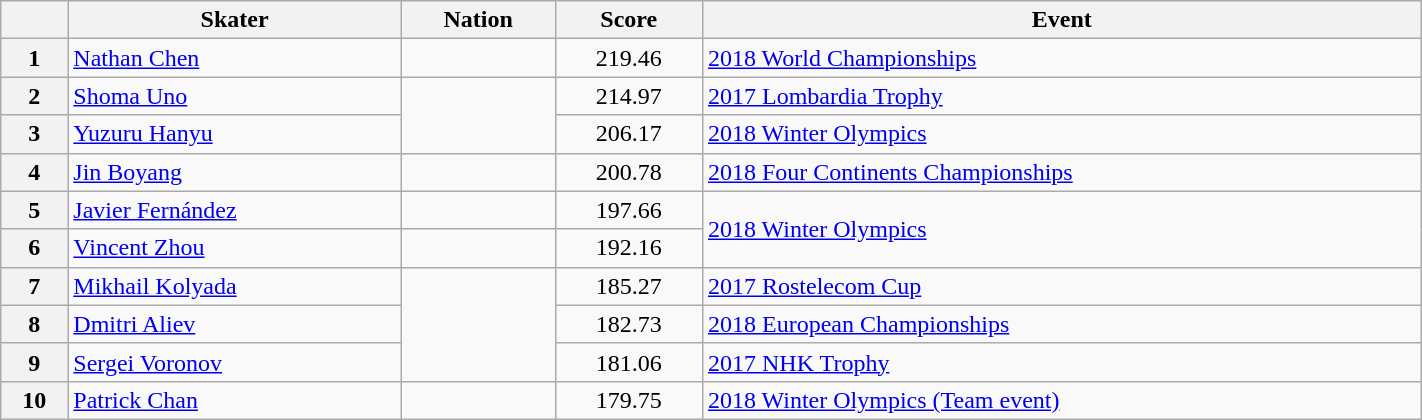<table class="wikitable sortable" style="text-align:left; width:75%">
<tr>
<th scope="col"></th>
<th scope="col">Skater</th>
<th scope="col">Nation</th>
<th scope="col">Score</th>
<th scope="col">Event</th>
</tr>
<tr>
<th scope="row">1</th>
<td><a href='#'>Nathan Chen</a></td>
<td></td>
<td style="text-align:center;">219.46</td>
<td><a href='#'>2018 World Championships</a></td>
</tr>
<tr>
<th scope="row">2</th>
<td><a href='#'>Shoma Uno</a></td>
<td rowspan="2"></td>
<td style="text-align:center;">214.97</td>
<td><a href='#'>2017 Lombardia Trophy</a></td>
</tr>
<tr>
<th scope="row">3</th>
<td><a href='#'>Yuzuru Hanyu</a></td>
<td style="text-align:center;">206.17</td>
<td><a href='#'>2018 Winter Olympics</a></td>
</tr>
<tr>
<th scope="row">4</th>
<td><a href='#'>Jin Boyang</a></td>
<td></td>
<td style="text-align:center;">200.78</td>
<td><a href='#'>2018 Four Continents Championships</a></td>
</tr>
<tr>
<th scope="row">5</th>
<td><a href='#'>Javier Fernández</a></td>
<td></td>
<td style="text-align:center;">197.66</td>
<td rowspan="2"><a href='#'>2018 Winter Olympics</a></td>
</tr>
<tr>
<th scope="row">6</th>
<td><a href='#'>Vincent Zhou</a></td>
<td></td>
<td style="text-align:center;">192.16</td>
</tr>
<tr>
<th scope="row">7</th>
<td><a href='#'>Mikhail Kolyada</a></td>
<td rowspan="3"></td>
<td style="text-align:center;">185.27</td>
<td><a href='#'>2017 Rostelecom Cup</a></td>
</tr>
<tr>
<th scope="row">8</th>
<td><a href='#'>Dmitri Aliev</a></td>
<td style="text-align:center;">182.73</td>
<td><a href='#'>2018 European Championships</a></td>
</tr>
<tr>
<th scope="row">9</th>
<td><a href='#'>Sergei Voronov</a></td>
<td style="text-align:center;">181.06</td>
<td><a href='#'>2017 NHK Trophy</a></td>
</tr>
<tr>
<th scope="row">10</th>
<td><a href='#'>Patrick Chan</a></td>
<td></td>
<td style="text-align:center;">179.75</td>
<td><a href='#'>2018 Winter Olympics (Team event)</a></td>
</tr>
</table>
